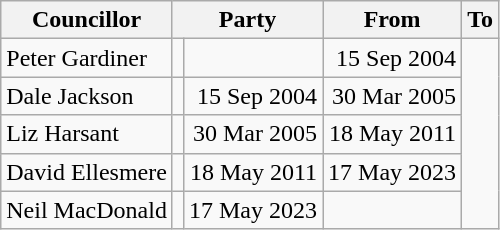<table class=wikitable>
<tr>
<th>Councillor</th>
<th colspan=2>Party</th>
<th>From</th>
<th>To</th>
</tr>
<tr>
<td>Peter Gardiner</td>
<td></td>
<td></td>
<td align=right>15 Sep 2004</td>
</tr>
<tr>
<td>Dale Jackson</td>
<td></td>
<td align=right>15 Sep 2004</td>
<td align=right>30 Mar 2005</td>
</tr>
<tr>
<td>Liz Harsant</td>
<td></td>
<td align=right>30 Mar 2005</td>
<td align=right>18 May 2011</td>
</tr>
<tr>
<td>David Ellesmere</td>
<td></td>
<td align=right>18 May 2011</td>
<td align=right>17 May 2023</td>
</tr>
<tr>
<td>Neil MacDonald</td>
<td></td>
<td align=right>17 May 2023</td>
<td align=right></td>
</tr>
</table>
